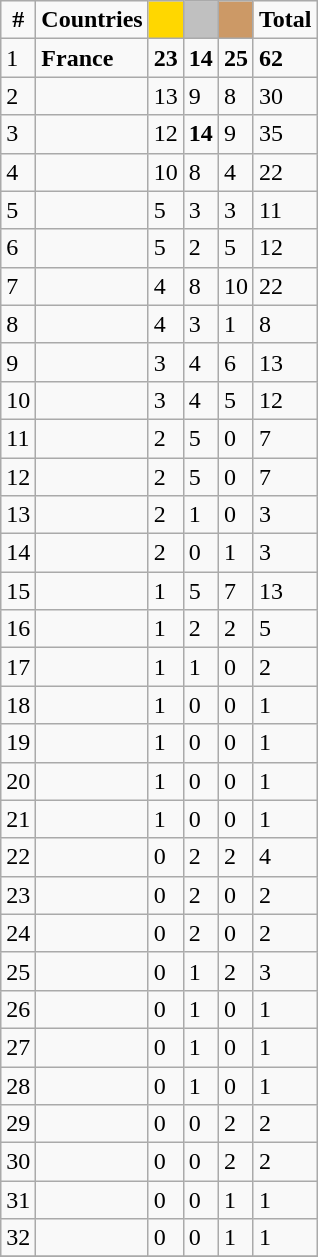<table class="wikitable" style="text-align:left">
<tr>
<td style="text-align:center"><strong>#</strong></td>
<td style="text-align:center"><strong>Countries</strong></td>
<td style="text-align:center" bgcolor="gold"></td>
<td style="text-align:center" bgcolor="silver"></td>
<td style="text-align:center" bgcolor="CC9966"></td>
<td style="text-align:center"><strong>Total</strong></td>
</tr>
<tr>
<td>1</td>
<td> <strong>France</strong></td>
<td><strong>23</strong></td>
<td><strong>14</strong></td>
<td><strong>25</strong></td>
<td><strong>62</strong></td>
</tr>
<tr>
<td>2</td>
<td></td>
<td>13</td>
<td>9</td>
<td>8</td>
<td>30</td>
</tr>
<tr>
<td>3</td>
<td></td>
<td>12</td>
<td><strong>14</strong></td>
<td>9</td>
<td>35</td>
</tr>
<tr>
<td>4</td>
<td></td>
<td>10</td>
<td>8</td>
<td>4</td>
<td>22</td>
</tr>
<tr>
<td>5</td>
<td></td>
<td>5</td>
<td>3</td>
<td>3</td>
<td>11</td>
</tr>
<tr>
<td>6</td>
<td></td>
<td>5</td>
<td>2</td>
<td>5</td>
<td>12</td>
</tr>
<tr>
<td>7</td>
<td></td>
<td>4</td>
<td>8</td>
<td>10</td>
<td>22</td>
</tr>
<tr>
<td>8</td>
<td></td>
<td>4</td>
<td>3</td>
<td>1</td>
<td>8</td>
</tr>
<tr>
<td>9</td>
<td></td>
<td>3</td>
<td>4</td>
<td>6</td>
<td>13</td>
</tr>
<tr>
<td>10</td>
<td></td>
<td>3</td>
<td>4</td>
<td>5</td>
<td>12</td>
</tr>
<tr>
<td>11</td>
<td></td>
<td>2</td>
<td>5</td>
<td>0</td>
<td>7</td>
</tr>
<tr>
<td>12</td>
<td></td>
<td>2</td>
<td>5</td>
<td>0</td>
<td>7</td>
</tr>
<tr>
<td>13</td>
<td></td>
<td>2</td>
<td>1</td>
<td>0</td>
<td>3</td>
</tr>
<tr>
<td>14</td>
<td></td>
<td>2</td>
<td>0</td>
<td>1</td>
<td>3</td>
</tr>
<tr>
<td>15</td>
<td></td>
<td>1</td>
<td>5</td>
<td>7</td>
<td>13</td>
</tr>
<tr>
<td>16</td>
<td></td>
<td>1</td>
<td>2</td>
<td>2</td>
<td>5</td>
</tr>
<tr>
<td>17</td>
<td></td>
<td>1</td>
<td>1</td>
<td>0</td>
<td>2</td>
</tr>
<tr>
<td>18</td>
<td></td>
<td>1</td>
<td>0</td>
<td>0</td>
<td>1</td>
</tr>
<tr>
<td>19</td>
<td></td>
<td>1</td>
<td>0</td>
<td>0</td>
<td>1</td>
</tr>
<tr>
<td>20</td>
<td></td>
<td>1</td>
<td>0</td>
<td>0</td>
<td>1</td>
</tr>
<tr>
<td>21</td>
<td></td>
<td>1</td>
<td>0</td>
<td>0</td>
<td>1</td>
</tr>
<tr>
<td>22</td>
<td></td>
<td>0</td>
<td>2</td>
<td>2</td>
<td>4</td>
</tr>
<tr>
<td>23</td>
<td></td>
<td>0</td>
<td>2</td>
<td>0</td>
<td>2</td>
</tr>
<tr>
<td>24</td>
<td></td>
<td>0</td>
<td>2</td>
<td>0</td>
<td>2</td>
</tr>
<tr>
<td>25</td>
<td></td>
<td>0</td>
<td>1</td>
<td>2</td>
<td>3</td>
</tr>
<tr>
<td>26</td>
<td></td>
<td>0</td>
<td>1</td>
<td>0</td>
<td>1</td>
</tr>
<tr>
<td>27</td>
<td></td>
<td>0</td>
<td>1</td>
<td>0</td>
<td>1</td>
</tr>
<tr>
<td>28</td>
<td></td>
<td>0</td>
<td>1</td>
<td>0</td>
<td>1</td>
</tr>
<tr>
<td>29</td>
<td></td>
<td>0</td>
<td>0</td>
<td>2</td>
<td>2</td>
</tr>
<tr>
<td>30</td>
<td></td>
<td>0</td>
<td>0</td>
<td>2</td>
<td>2</td>
</tr>
<tr>
<td>31</td>
<td></td>
<td>0</td>
<td>0</td>
<td>1</td>
<td>1</td>
</tr>
<tr>
<td>32</td>
<td></td>
<td>0</td>
<td>0</td>
<td>1</td>
<td>1</td>
</tr>
<tr>
</tr>
</table>
